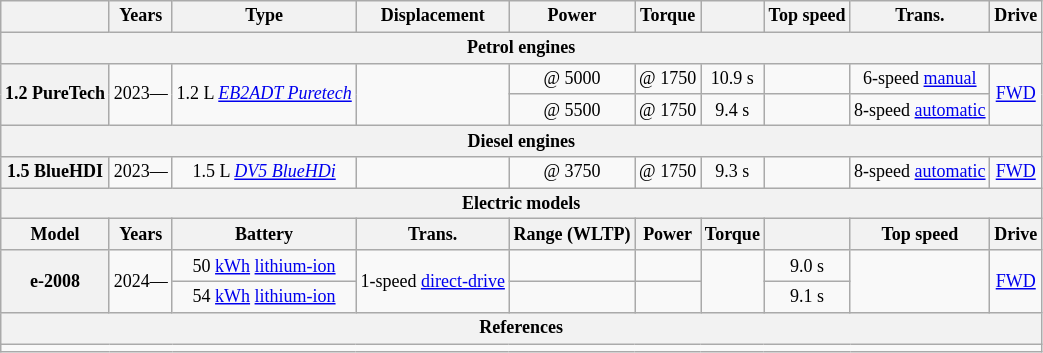<table class="wikitable" style="font-size:75%;text-align:center;">
<tr>
<th></th>
<th>Years</th>
<th>Type</th>
<th>Displacement</th>
<th>Power</th>
<th>Torque</th>
<th></th>
<th>Top speed</th>
<th>Trans.</th>
<th>Drive</th>
</tr>
<tr>
<th colspan=10>Petrol engines</th>
</tr>
<tr>
<th rowspan=2><strong>1.2 PureTech</strong></th>
<td rowspan=2>2023—</td>
<td rowspan=2>1.2 L <a href='#'><em>EB2ADT Puretech</em></a></td>
<td rowspan=2></td>
<td> @ 5000</td>
<td> @ 1750</td>
<td>10.9 s</td>
<td></td>
<td>6-speed <a href='#'>manual</a></td>
<td rowspan=2><a href='#'>FWD</a></td>
</tr>
<tr>
<td> @ 5500</td>
<td> @ 1750</td>
<td>9.4 s</td>
<td></td>
<td>8-speed <a href='#'>automatic</a></td>
</tr>
<tr>
<th colspan=10>Diesel engines</th>
</tr>
<tr>
<th><strong>1.5 BlueHDI</strong></th>
<td>2023—</td>
<td>1.5 L <a href='#'><em>DV5 BlueHDi</em></a></td>
<td></td>
<td> @ 3750</td>
<td> @ 1750</td>
<td>9.3 s</td>
<td></td>
<td>8-speed <a href='#'>automatic</a></td>
<td><a href='#'>FWD</a></td>
</tr>
<tr>
<th colspan=10>Electric models</th>
</tr>
<tr>
<th>Model</th>
<th>Years</th>
<th>Battery</th>
<th>Trans.</th>
<th>Range (WLTP)</th>
<th>Power</th>
<th>Torque</th>
<th></th>
<th>Top speed</th>
<th>Drive</th>
</tr>
<tr>
<th rowspan=2><strong>e-2008</strong></th>
<td rowspan=2>2024—</td>
<td>50 <a href='#'>kWh</a> <a href='#'>lithium-ion</a></td>
<td rowspan=2>1-speed <a href='#'>direct-drive</a></td>
<td></td>
<td></td>
<td rowspan=2></td>
<td>9.0 s</td>
<td rowspan=2></td>
<td rowspan=2><a href='#'>FWD</a></td>
</tr>
<tr>
<td>54 <a href='#'>kWh</a> <a href='#'>lithium-ion</a></td>
<td></td>
<td></td>
<td>9.1 s</td>
</tr>
<tr>
<th colspan=10>References</th>
</tr>
<tr>
<td colspan=10></td>
</tr>
</table>
